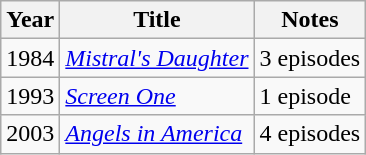<table class="wikitable">
<tr>
<th>Year</th>
<th>Title</th>
<th>Notes</th>
</tr>
<tr>
<td>1984</td>
<td><em><a href='#'>Mistral's Daughter</a></em></td>
<td>3 episodes</td>
</tr>
<tr>
<td>1993</td>
<td><em><a href='#'>Screen One</a></em></td>
<td>1 episode</td>
</tr>
<tr>
<td>2003</td>
<td><em><a href='#'>Angels in America</a></em></td>
<td>4 episodes</td>
</tr>
</table>
